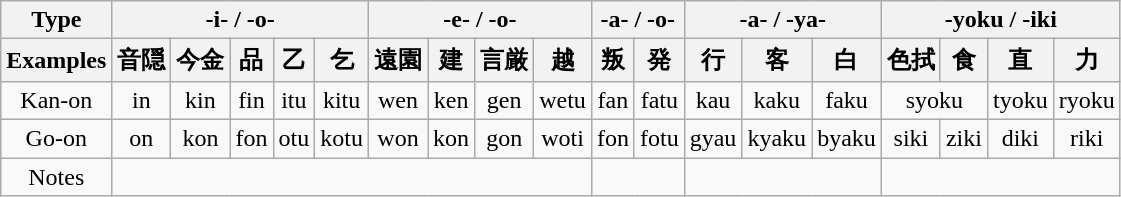<table class="wikitable" style="text-align:center;">
<tr>
<th>Type</th>
<th colspan="5">-i- / -o-</th>
<th colspan="4">-e- / -o-</th>
<th colspan="2">-a- / -o-</th>
<th colspan="3">-a- / -ya-</th>
<th colspan="4">-yoku / -iki</th>
</tr>
<tr>
<th>Examples</th>
<th>音隠</th>
<th>今金</th>
<th>品</th>
<th>乙</th>
<th>乞</th>
<th>遠園</th>
<th>建</th>
<th>言厳</th>
<th>越</th>
<th>叛</th>
<th>発</th>
<th>行</th>
<th>客</th>
<th>白</th>
<th>色拭</th>
<th>食</th>
<th>直</th>
<th>力</th>
</tr>
<tr>
<td>Kan-on</td>
<td>in</td>
<td>kin</td>
<td>fin</td>
<td>itu</td>
<td>kitu</td>
<td>wen</td>
<td>ken</td>
<td>gen</td>
<td>wetu</td>
<td>fan</td>
<td>fatu</td>
<td>kau</td>
<td>kaku</td>
<td>faku</td>
<td colspan="2">syoku</td>
<td>tyoku</td>
<td>ryoku</td>
</tr>
<tr>
<td>Go-on</td>
<td>on</td>
<td>kon</td>
<td>fon</td>
<td>otu</td>
<td>kotu</td>
<td>won</td>
<td>kon</td>
<td>gon</td>
<td>woti</td>
<td>fon</td>
<td>fotu</td>
<td>gyau</td>
<td>kyaku</td>
<td>byaku</td>
<td>siki</td>
<td>ziki</td>
<td>diki</td>
<td>riki</td>
</tr>
<tr>
<td>Notes</td>
<td colspan="9"><small></small></td>
<td colspan="2"><small></small></td>
<td colspan="3"><small></small></td>
<td colspan="4"><small></small></td>
</tr>
</table>
